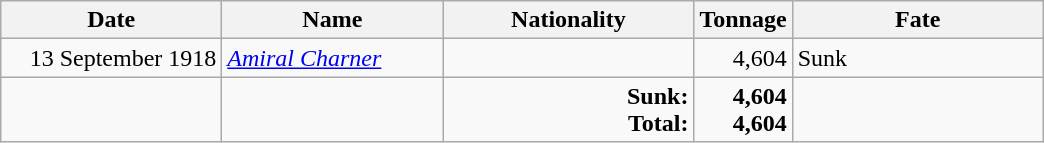<table class="wikitable sortable">
<tr>
<th width="140px">Date</th>
<th width="140px">Name</th>
<th width="160px">Nationality</th>
<th width="25px">Tonnage</th>
<th width="160px">Fate</th>
</tr>
<tr>
<td align="right">13 September 1918</td>
<td align="left"><a href='#'><em>Amiral Charner</em></a></td>
<td align="left"></td>
<td align="right">4,604</td>
<td align="left">Sunk</td>
</tr>
<tr>
<td></td>
<td></td>
<td align=right><strong>Sunk:<br>Total:</strong></td>
<td align="right"><strong>4,604</strong><br><strong>4,604</strong></td>
<td></td>
</tr>
</table>
